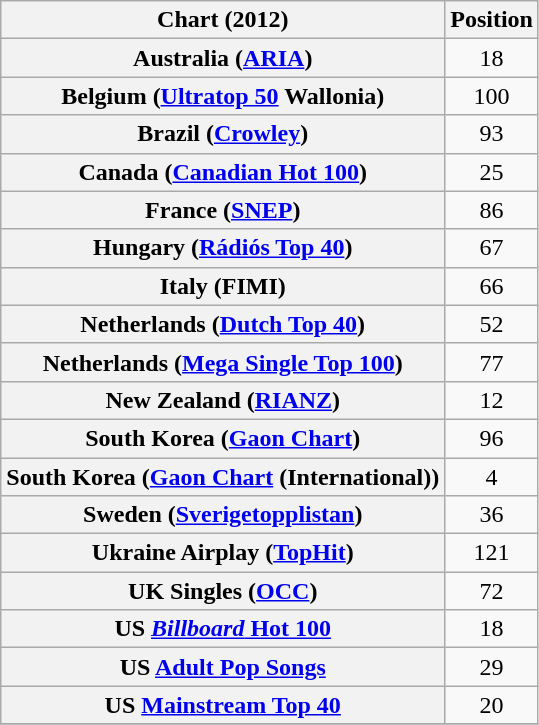<table class="wikitable plainrowheaders sortable">
<tr>
<th scope="col">Chart (2012)</th>
<th scope="col">Position</th>
</tr>
<tr>
<th scope="row">Australia (<a href='#'>ARIA</a>)</th>
<td align="center">18</td>
</tr>
<tr>
<th scope="row">Belgium (<a href='#'>Ultratop 50</a> Wallonia)</th>
<td style="text-align:center;">100</td>
</tr>
<tr>
<th scope="row">Brazil (<a href='#'>Crowley</a>)</th>
<td style="text-align:center;">93</td>
</tr>
<tr>
<th scope="row">Canada (<a href='#'>Canadian Hot 100</a>)</th>
<td style="text-align:center;">25</td>
</tr>
<tr>
<th scope="row">France (<a href='#'>SNEP</a>)</th>
<td style="text-align:center;">86</td>
</tr>
<tr>
<th scope="row">Hungary (<a href='#'>Rádiós Top 40</a>)</th>
<td style="text-align:center;">67</td>
</tr>
<tr>
<th scope="row"!scope="row">Italy (FIMI)</th>
<td style="text-align:center;">66</td>
</tr>
<tr>
<th scope="row">Netherlands (<a href='#'>Dutch Top 40</a>)</th>
<td style="text-align:center;">52</td>
</tr>
<tr>
<th scope="row">Netherlands (<a href='#'>Mega Single Top 100</a>)</th>
<td style="text-align:center;">77</td>
</tr>
<tr>
<th scope="row">New Zealand (<a href='#'>RIANZ</a>)</th>
<td style="text-align:center;">12</td>
</tr>
<tr>
<th scope="row">South Korea (<a href='#'>Gaon Chart</a>)</th>
<td style="text-align:center;">96</td>
</tr>
<tr>
<th scope="row">South Korea (<a href='#'>Gaon Chart</a> (International))</th>
<td style="text-align:center;">4</td>
</tr>
<tr>
<th scope="row">Sweden (<a href='#'>Sverigetopplistan</a>)</th>
<td style="text-align:center;">36</td>
</tr>
<tr>
<th scope="row">Ukraine Airplay (<a href='#'>TopHit</a>)</th>
<td style="text-align:center;">121</td>
</tr>
<tr>
<th scope="row">UK Singles (<a href='#'>OCC</a>)</th>
<td style="text-align:center;">72</td>
</tr>
<tr>
<th scope="row">US <a href='#'><em>Billboard</em> Hot 100</a></th>
<td style="text-align:center;">18</td>
</tr>
<tr>
<th scope="row">US <a href='#'>Adult Pop Songs</a></th>
<td style="text-align:center;">29</td>
</tr>
<tr>
<th scope="row">US <a href='#'>Mainstream Top 40</a></th>
<td style="text-align:center;">20</td>
</tr>
<tr>
</tr>
</table>
